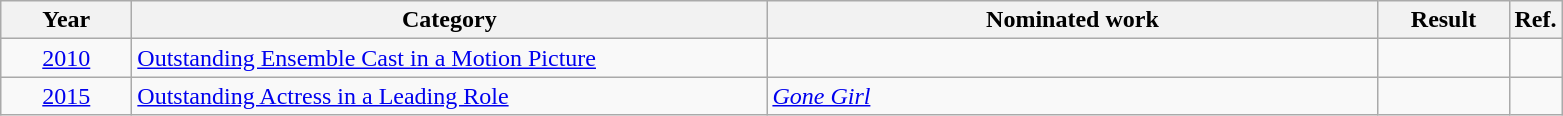<table class=wikitable>
<tr>
<th scope="col" style="width:5em;">Year</th>
<th scope="col" style="width:26em;">Category</th>
<th scope="col" style="width:25em;">Nominated work</th>
<th scope="col" style="width:5em;">Result</th>
<th>Ref.</th>
</tr>
<tr>
<td style="text-align:center;"><a href='#'>2010</a></td>
<td><a href='#'>Outstanding Ensemble Cast in a Motion Picture</a></td>
<td></td>
<td></td>
<td></td>
</tr>
<tr>
<td style="text-align:center;"><a href='#'>2015</a></td>
<td><a href='#'>Outstanding Actress in a Leading Role</a></td>
<td><em><a href='#'>Gone Girl</a></em></td>
<td></td>
<td></td>
</tr>
</table>
